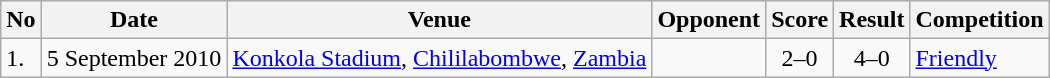<table class="wikitable">
<tr>
<th>No</th>
<th>Date</th>
<th>Venue</th>
<th>Opponent</th>
<th>Score</th>
<th>Result</th>
<th>Competition</th>
</tr>
<tr>
<td>1.</td>
<td>5 September 2010</td>
<td><a href='#'>Konkola Stadium</a>, <a href='#'>Chililabombwe</a>, <a href='#'>Zambia</a></td>
<td></td>
<td align=center>2–0</td>
<td align=center>4–0</td>
<td><a href='#'>Friendly</a></td>
</tr>
</table>
